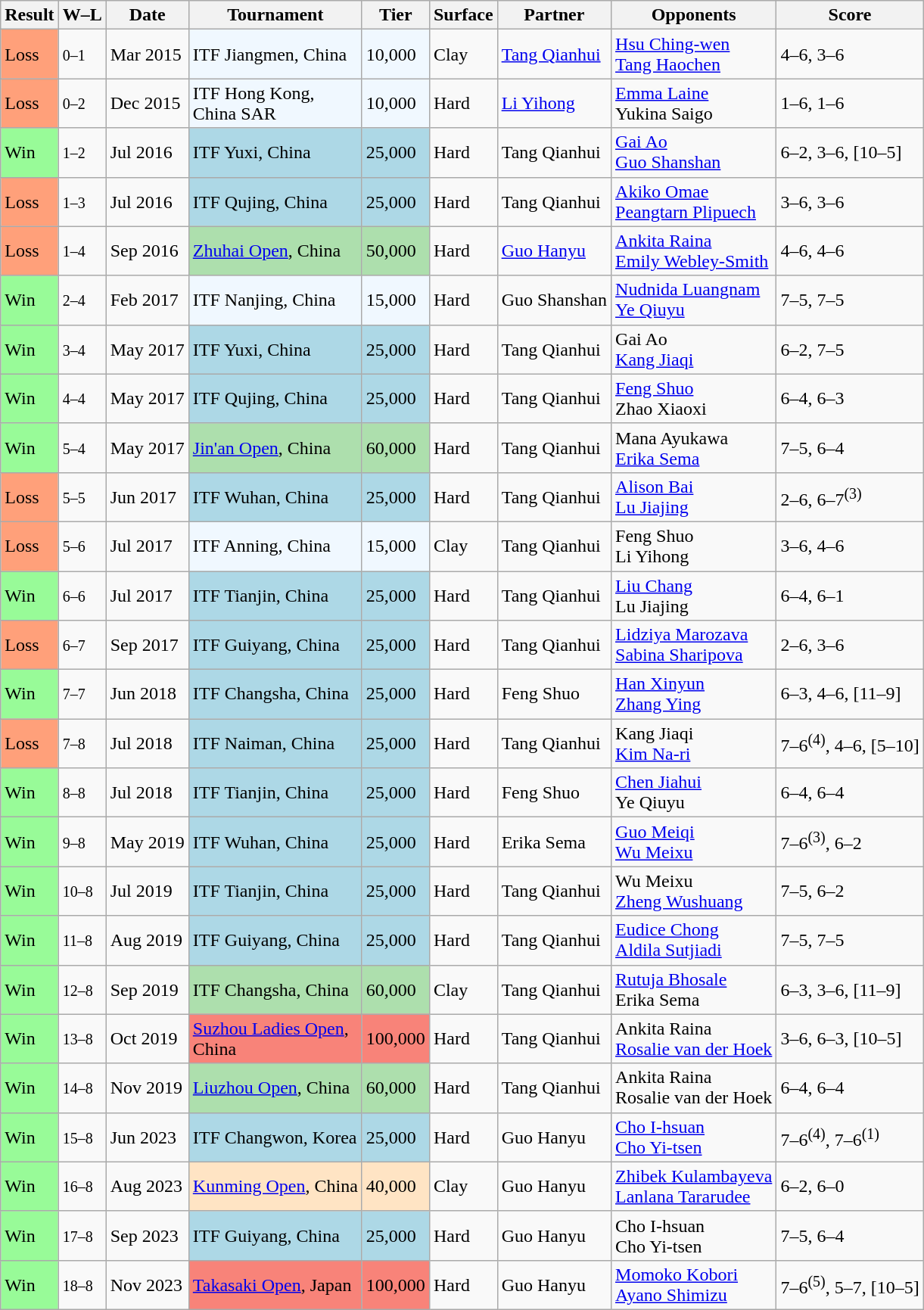<table class="sortable wikitable">
<tr>
<th>Result</th>
<th class="unsortable">W–L</th>
<th>Date</th>
<th>Tournament</th>
<th>Tier</th>
<th>Surface</th>
<th>Partner</th>
<th>Opponents</th>
<th class="unsortable">Score</th>
</tr>
<tr>
<td style="background:#ffa07a;">Loss</td>
<td><small>0–1</small></td>
<td>Mar 2015</td>
<td style="background:#f0f8ff;">ITF Jiangmen, China</td>
<td style=background:#f0f8ff>10,000</td>
<td>Clay</td>
<td> <a href='#'>Tang Qianhui</a></td>
<td> <a href='#'>Hsu Ching-wen</a> <br>  <a href='#'>Tang Haochen</a></td>
<td>4–6, 3–6</td>
</tr>
<tr>
<td style="background:#ffa07a;">Loss</td>
<td><small>0–2</small></td>
<td>Dec 2015</td>
<td style="background:#f0f8ff;">ITF Hong Kong, <br>China SAR</td>
<td style=background:#f0f8ff>10,000</td>
<td>Hard</td>
<td> <a href='#'>Li Yihong</a></td>
<td> <a href='#'>Emma Laine</a> <br>  Yukina Saigo</td>
<td>1–6, 1–6</td>
</tr>
<tr>
<td style="background:#98fb98;">Win</td>
<td><small>1–2</small></td>
<td>Jul 2016</td>
<td style="background:lightblue;">ITF Yuxi, China</td>
<td style="background:lightblue;">25,000</td>
<td>Hard</td>
<td> Tang Qianhui</td>
<td> <a href='#'>Gai Ao</a> <br>  <a href='#'>Guo Shanshan</a></td>
<td>6–2, 3–6, [10–5]</td>
</tr>
<tr>
<td style="background:#ffa07a;">Loss</td>
<td><small>1–3</small></td>
<td>Jul 2016</td>
<td style="background:lightblue;">ITF Qujing, China</td>
<td style="background:lightblue;">25,000</td>
<td>Hard</td>
<td> Tang Qianhui</td>
<td> <a href='#'>Akiko Omae</a> <br>  <a href='#'>Peangtarn Plipuech</a></td>
<td>3–6, 3–6</td>
</tr>
<tr>
<td style="background:#ffa07a;">Loss</td>
<td><small>1–4</small></td>
<td>Sep 2016</td>
<td style="background:#addfad;"><a href='#'>Zhuhai Open</a>, China</td>
<td style=background:#addfad>50,000</td>
<td>Hard</td>
<td> <a href='#'>Guo Hanyu</a></td>
<td> <a href='#'>Ankita Raina</a> <br>  <a href='#'>Emily Webley-Smith</a></td>
<td>4–6, 4–6</td>
</tr>
<tr>
<td style="background:#98fb98;">Win</td>
<td><small>2–4</small></td>
<td>Feb 2017</td>
<td style="background:#f0f8ff;">ITF Nanjing, China</td>
<td style=background:#f0f8ff>15,000</td>
<td>Hard</td>
<td> Guo Shanshan</td>
<td> <a href='#'>Nudnida Luangnam</a> <br>  <a href='#'>Ye Qiuyu</a></td>
<td>7–5, 7–5</td>
</tr>
<tr>
<td style="background:#98fb98;">Win</td>
<td><small>3–4</small></td>
<td>May 2017</td>
<td style="background:lightblue;">ITF Yuxi, China</td>
<td style="background:lightblue;">25,000</td>
<td>Hard</td>
<td> Tang Qianhui</td>
<td> Gai Ao <br>  <a href='#'>Kang Jiaqi</a></td>
<td>6–2, 7–5</td>
</tr>
<tr>
<td style="background:#98fb98;">Win</td>
<td><small>4–4</small></td>
<td>May 2017</td>
<td style="background:lightblue;">ITF Qujing, China</td>
<td style="background:lightblue;">25,000</td>
<td>Hard</td>
<td> Tang Qianhui</td>
<td> <a href='#'>Feng Shuo</a> <br>  Zhao Xiaoxi</td>
<td>6–4, 6–3</td>
</tr>
<tr>
<td style="background:#98fb98;">Win</td>
<td><small>5–4</small></td>
<td>May 2017</td>
<td style="background:#addfad;"><a href='#'>Jin'an Open</a>, China</td>
<td style=background:#addfad>60,000</td>
<td>Hard</td>
<td> Tang Qianhui</td>
<td> Mana Ayukawa <br>  <a href='#'>Erika Sema</a></td>
<td>7–5, 6–4</td>
</tr>
<tr>
<td style="background:#ffa07a;">Loss</td>
<td><small>5–5</small></td>
<td>Jun 2017</td>
<td style="background:lightblue;">ITF Wuhan, China</td>
<td style="background:lightblue;">25,000</td>
<td>Hard</td>
<td> Tang Qianhui</td>
<td> <a href='#'>Alison Bai</a> <br>  <a href='#'>Lu Jiajing</a></td>
<td>2–6, 6–7<sup>(3)</sup></td>
</tr>
<tr>
<td style="background:#ffa07a;">Loss</td>
<td><small>5–6</small></td>
<td>Jul 2017</td>
<td style="background:#f0f8ff;">ITF Anning, China</td>
<td style=background:#f0f8ff>15,000</td>
<td>Clay</td>
<td> Tang Qianhui</td>
<td> Feng Shuo <br>  Li Yihong</td>
<td>3–6, 4–6</td>
</tr>
<tr>
<td style="background:#98fb98;">Win</td>
<td><small>6–6</small></td>
<td>Jul 2017</td>
<td style="background:lightblue;">ITF Tianjin, China</td>
<td style="background:lightblue;">25,000</td>
<td>Hard</td>
<td> Tang Qianhui</td>
<td> <a href='#'>Liu Chang</a> <br>  Lu Jiajing</td>
<td>6–4, 6–1</td>
</tr>
<tr>
<td style="background:#ffa07a;">Loss</td>
<td><small>6–7</small></td>
<td>Sep 2017</td>
<td style="background:lightblue;">ITF Guiyang, China</td>
<td style="background:lightblue;">25,000</td>
<td>Hard</td>
<td> Tang Qianhui</td>
<td> <a href='#'>Lidziya Marozava</a> <br>  <a href='#'>Sabina Sharipova</a></td>
<td>2–6, 3–6</td>
</tr>
<tr>
<td style="background:#98fb98;">Win</td>
<td><small>7–7</small></td>
<td>Jun 2018</td>
<td style="background:lightblue;">ITF Changsha, China</td>
<td style="background:lightblue;">25,000</td>
<td>Hard</td>
<td> Feng Shuo</td>
<td> <a href='#'>Han Xinyun</a> <br>  <a href='#'>Zhang Ying</a></td>
<td>6–3, 4–6, [11–9]</td>
</tr>
<tr>
<td style="background:#ffa07a;">Loss</td>
<td><small>7–8</small></td>
<td>Jul 2018</td>
<td style="background:lightblue;">ITF Naiman, China</td>
<td style="background:lightblue;">25,000</td>
<td>Hard</td>
<td> Tang Qianhui</td>
<td> Kang Jiaqi <br>  <a href='#'>Kim Na-ri</a></td>
<td>7–6<sup>(4)</sup>, 4–6, [5–10]</td>
</tr>
<tr>
<td style="background:#98fb98;">Win</td>
<td><small>8–8</small></td>
<td>Jul 2018</td>
<td style="background:lightblue;">ITF Tianjin, China</td>
<td style="background:lightblue;">25,000</td>
<td>Hard</td>
<td> Feng Shuo</td>
<td> <a href='#'>Chen Jiahui</a> <br>  Ye Qiuyu</td>
<td>6–4, 6–4</td>
</tr>
<tr>
<td style="background:#98fb98;">Win</td>
<td><small>9–8</small></td>
<td>May 2019</td>
<td style="background:lightblue;">ITF Wuhan, China</td>
<td style="background:lightblue;">25,000</td>
<td>Hard</td>
<td> Erika Sema</td>
<td> <a href='#'>Guo Meiqi</a> <br>  <a href='#'>Wu Meixu</a></td>
<td>7–6<sup>(3)</sup>, 6–2</td>
</tr>
<tr>
<td style="background:#98fb98;">Win</td>
<td><small>10–8</small></td>
<td>Jul 2019</td>
<td style="background:lightblue;">ITF Tianjin, China</td>
<td style="background:lightblue;">25,000</td>
<td>Hard</td>
<td> Tang Qianhui</td>
<td> Wu Meixu <br>  <a href='#'>Zheng Wushuang</a></td>
<td>7–5, 6–2</td>
</tr>
<tr>
<td style="background:#98fb98;">Win</td>
<td><small>11–8</small></td>
<td>Aug 2019</td>
<td style="background:lightblue;">ITF Guiyang, China</td>
<td style="background:lightblue;">25,000</td>
<td>Hard</td>
<td> Tang Qianhui</td>
<td> <a href='#'>Eudice Chong</a> <br>  <a href='#'>Aldila Sutjiadi</a></td>
<td>7–5, 7–5</td>
</tr>
<tr>
<td style="background:#98fb98;">Win</td>
<td><small>12–8</small></td>
<td>Sep 2019</td>
<td style="background:#addfad;">ITF Changsha, China</td>
<td style="background:#addfad;">60,000</td>
<td>Clay</td>
<td> Tang Qianhui</td>
<td> <a href='#'>Rutuja Bhosale</a> <br>  Erika Sema</td>
<td>6–3, 3–6, [11–9]</td>
</tr>
<tr>
<td style="background:#98fb98;">Win</td>
<td><small>13–8</small></td>
<td>Oct 2019</td>
<td style="background:#f88379;"><a href='#'>Suzhou Ladies Open</a>, <br>China</td>
<td style="background:#f88379;">100,000</td>
<td>Hard</td>
<td> Tang Qianhui</td>
<td> Ankita Raina <br>  <a href='#'>Rosalie van der Hoek</a></td>
<td>3–6, 6–3, [10–5]</td>
</tr>
<tr>
<td style="background:#98fb98;">Win</td>
<td><small>14–8</small></td>
<td>Nov 2019</td>
<td style="background:#addfad;"><a href='#'>Liuzhou Open</a>, China</td>
<td style=background:#addfad>60,000</td>
<td>Hard</td>
<td> Tang Qianhui</td>
<td> Ankita Raina <br>  Rosalie van der Hoek</td>
<td>6–4, 6–4</td>
</tr>
<tr>
<td style="background:#98fb98;">Win</td>
<td><small>15–8</small></td>
<td>Jun 2023</td>
<td style="background:lightblue;">ITF Changwon, Korea</td>
<td style="background:lightblue;">25,000</td>
<td>Hard</td>
<td> Guo Hanyu</td>
<td> <a href='#'>Cho I-hsuan</a> <br>  <a href='#'>Cho Yi-tsen</a></td>
<td>7–6<sup>(4)</sup>, 7–6<sup>(1)</sup></td>
</tr>
<tr>
<td style="background:#98fb98;">Win</td>
<td><small>16–8</small></td>
<td>Aug 2023</td>
<td style="background:#ffe4c4;"><a href='#'>Kunming Open</a>, China</td>
<td style="background:#ffe4c4;">40,000</td>
<td>Clay</td>
<td> Guo Hanyu</td>
<td> <a href='#'>Zhibek Kulambayeva</a> <br>  <a href='#'>Lanlana Tararudee</a></td>
<td>6–2, 6–0</td>
</tr>
<tr>
<td style="background:#98fb98;">Win</td>
<td><small>17–8</small></td>
<td>Sep 2023</td>
<td style="background:lightblue;">ITF Guiyang, China</td>
<td style="background:lightblue;">25,000</td>
<td>Hard</td>
<td> Guo Hanyu</td>
<td> Cho I-hsuan <br>  Cho Yi-tsen</td>
<td>7–5, 6–4</td>
</tr>
<tr>
<td bgcolor=#98FB98>Win</td>
<td><small>18–8</small></td>
<td>Nov 2023</td>
<td style="background:#f88379;"><a href='#'>Takasaki Open</a>, Japan</td>
<td style="background:#f88379;">100,000</td>
<td>Hard</td>
<td> Guo Hanyu</td>
<td> <a href='#'>Momoko Kobori</a> <br>  <a href='#'>Ayano Shimizu</a></td>
<td>7–6<sup>(5)</sup>, 5–7, [10–5]</td>
</tr>
</table>
